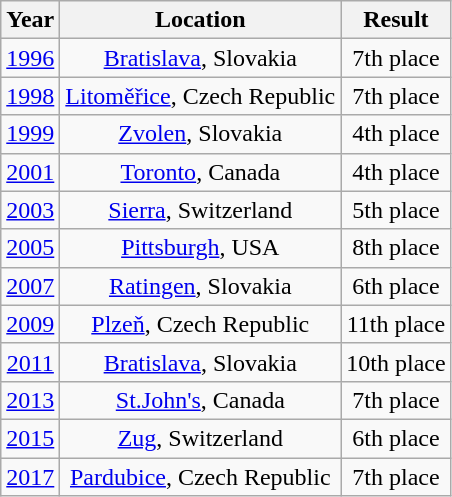<table class="wikitable" style="text-align:center;">
<tr>
<th>Year</th>
<th>Location</th>
<th>Result</th>
</tr>
<tr>
<td><a href='#'>1996</a></td>
<td><a href='#'>Bratislava</a>, Slovakia</td>
<td>7th place</td>
</tr>
<tr>
<td><a href='#'>1998</a></td>
<td><a href='#'>Litoměřice</a>, Czech Republic</td>
<td>7th place</td>
</tr>
<tr>
<td><a href='#'>1999</a></td>
<td><a href='#'>Zvolen</a>, Slovakia</td>
<td>4th place</td>
</tr>
<tr>
<td><a href='#'>2001</a></td>
<td><a href='#'>Toronto</a>, Canada</td>
<td>4th place</td>
</tr>
<tr>
<td><a href='#'>2003</a></td>
<td><a href='#'>Sierra</a>, Switzerland</td>
<td>5th place</td>
</tr>
<tr>
<td><a href='#'>2005</a></td>
<td><a href='#'>Pittsburgh</a>, USA</td>
<td>8th place</td>
</tr>
<tr>
<td><a href='#'>2007</a></td>
<td><a href='#'>Ratingen</a>, Slovakia</td>
<td>6th place</td>
</tr>
<tr>
<td><a href='#'>2009</a></td>
<td><a href='#'>Plzeň</a>, Czech Republic</td>
<td>11th place</td>
</tr>
<tr>
<td><a href='#'>2011</a></td>
<td><a href='#'>Bratislava</a>, Slovakia</td>
<td>10th place</td>
</tr>
<tr>
<td><a href='#'>2013</a></td>
<td><a href='#'>St.John's</a>, Canada</td>
<td>7th place</td>
</tr>
<tr>
<td><a href='#'>2015</a></td>
<td><a href='#'>Zug</a>, Switzerland</td>
<td>6th place</td>
</tr>
<tr>
<td><a href='#'>2017</a></td>
<td><a href='#'>Pardubice</a>, Czech Republic</td>
<td>7th place</td>
</tr>
</table>
